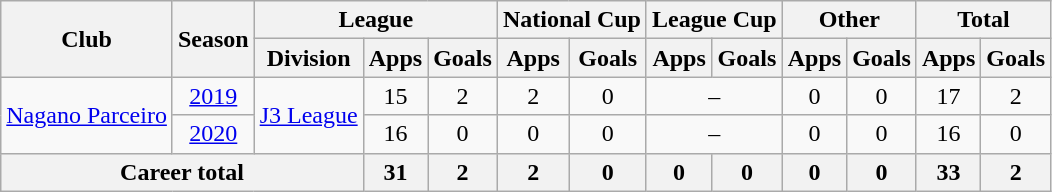<table class="wikitable" style="text-align: center">
<tr>
<th rowspan="2">Club</th>
<th rowspan="2">Season</th>
<th colspan="3">League</th>
<th colspan="2">National Cup</th>
<th colspan="2">League Cup</th>
<th colspan="2">Other</th>
<th colspan="2">Total</th>
</tr>
<tr>
<th>Division</th>
<th>Apps</th>
<th>Goals</th>
<th>Apps</th>
<th>Goals</th>
<th>Apps</th>
<th>Goals</th>
<th>Apps</th>
<th>Goals</th>
<th>Apps</th>
<th>Goals</th>
</tr>
<tr>
<td rowspan="2"><a href='#'>Nagano Parceiro</a></td>
<td><a href='#'>2019</a></td>
<td rowspan="2"><a href='#'>J3 League</a></td>
<td>15</td>
<td>2</td>
<td>2</td>
<td>0</td>
<td colspan="2">–</td>
<td>0</td>
<td>0</td>
<td>17</td>
<td>2</td>
</tr>
<tr>
<td><a href='#'>2020</a></td>
<td>16</td>
<td>0</td>
<td>0</td>
<td>0</td>
<td colspan="2">–</td>
<td>0</td>
<td>0</td>
<td>16</td>
<td>0</td>
</tr>
<tr>
<th colspan=3>Career total</th>
<th>31</th>
<th>2</th>
<th>2</th>
<th>0</th>
<th>0</th>
<th>0</th>
<th>0</th>
<th>0</th>
<th>33</th>
<th>2</th>
</tr>
</table>
